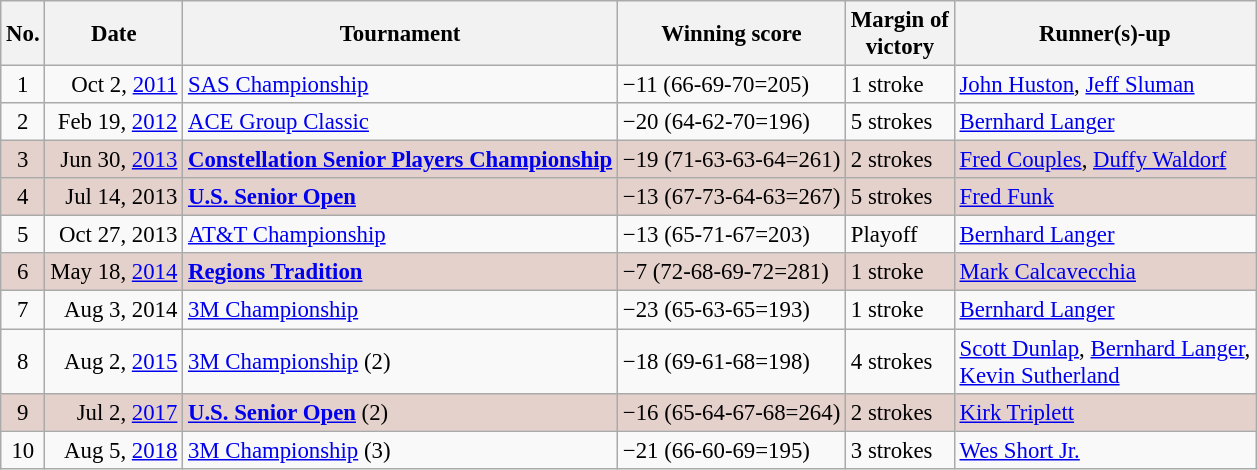<table class="wikitable" style="font-size:95%;">
<tr>
<th>No.</th>
<th>Date</th>
<th>Tournament</th>
<th>Winning score</th>
<th>Margin of<br>victory</th>
<th>Runner(s)-up</th>
</tr>
<tr>
<td align=center>1</td>
<td align=right>Oct 2, <a href='#'>2011</a></td>
<td><a href='#'>SAS Championship</a></td>
<td>−11 (66-69-70=205)</td>
<td>1 stroke</td>
<td> <a href='#'>John Huston</a>,  <a href='#'>Jeff Sluman</a></td>
</tr>
<tr>
<td align=center>2</td>
<td align=right>Feb 19, <a href='#'>2012</a></td>
<td><a href='#'>ACE Group Classic</a></td>
<td>−20 (64-62-70=196)</td>
<td>5 strokes</td>
<td> <a href='#'>Bernhard Langer</a></td>
</tr>
<tr style="background:#e5d1cb;">
<td align=center>3</td>
<td align=right>Jun 30, <a href='#'>2013</a></td>
<td><strong><a href='#'>Constellation Senior Players Championship</a></strong></td>
<td>−19 (71-63-63-64=261)</td>
<td>2 strokes</td>
<td> <a href='#'>Fred Couples</a>,  <a href='#'>Duffy Waldorf</a></td>
</tr>
<tr style="background:#e5d1cb;">
<td align=center>4</td>
<td align=right>Jul 14, 2013</td>
<td><strong><a href='#'>U.S. Senior Open</a></strong></td>
<td>−13 (67-73-64-63=267)</td>
<td>5 strokes</td>
<td> <a href='#'>Fred Funk</a></td>
</tr>
<tr>
<td align=center>5</td>
<td align=right>Oct 27, 2013</td>
<td><a href='#'>AT&T Championship</a></td>
<td>−13 (65-71-67=203)</td>
<td>Playoff</td>
<td> <a href='#'>Bernhard Langer</a></td>
</tr>
<tr style="background:#e5d1cb;">
<td align=center>6</td>
<td align=right>May 18, <a href='#'>2014</a></td>
<td><strong><a href='#'>Regions Tradition</a></strong></td>
<td>−7 (72-68-69-72=281)</td>
<td>1 stroke</td>
<td> <a href='#'>Mark Calcavecchia</a></td>
</tr>
<tr>
<td align=center>7</td>
<td align=right>Aug 3, 2014</td>
<td><a href='#'>3M Championship</a></td>
<td>−23 (65-63-65=193)</td>
<td>1 stroke</td>
<td> <a href='#'>Bernhard Langer</a></td>
</tr>
<tr>
<td align=center>8</td>
<td align=right>Aug 2, <a href='#'>2015</a></td>
<td><a href='#'>3M Championship</a> (2)</td>
<td>−18 (69-61-68=198)</td>
<td>4 strokes</td>
<td> <a href='#'>Scott Dunlap</a>,  <a href='#'>Bernhard Langer</a>,<br> <a href='#'>Kevin Sutherland</a></td>
</tr>
<tr style="background:#e5d1cb;">
<td align=center>9</td>
<td align=right>Jul 2, <a href='#'>2017</a></td>
<td><strong><a href='#'>U.S. Senior Open</a></strong> (2)</td>
<td>−16 (65-64-67-68=264)</td>
<td>2 strokes</td>
<td> <a href='#'>Kirk Triplett</a></td>
</tr>
<tr>
<td align=center>10</td>
<td align=right>Aug 5, <a href='#'>2018</a></td>
<td><a href='#'>3M Championship</a> (3)</td>
<td>−21 (66-60-69=195)</td>
<td>3 strokes</td>
<td> <a href='#'>Wes Short Jr.</a></td>
</tr>
</table>
